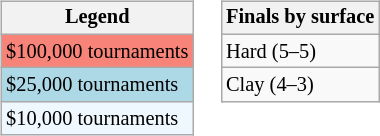<table>
<tr valign=top>
<td><br><table class=wikitable style="font-size:85%">
<tr>
<th>Legend</th>
</tr>
<tr style="background:#f88379;">
<td>$100,000 tournaments</td>
</tr>
<tr style="background:lightblue;">
<td>$25,000 tournaments</td>
</tr>
<tr style="background:#f0f8ff;">
<td>$10,000 tournaments</td>
</tr>
</table>
</td>
<td><br><table class=wikitable style="font-size:85%">
<tr>
<th>Finals by surface</th>
</tr>
<tr>
<td>Hard (5–5)</td>
</tr>
<tr>
<td>Clay (4–3)</td>
</tr>
</table>
</td>
</tr>
</table>
